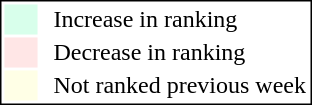<table style="border:1px solid black; float:right;">
<tr>
<td style="background:#D8FFEB; width:20px;"></td>
<td> </td>
<td>Increase in ranking</td>
</tr>
<tr>
<td style="background:#FFE6E6; width:20px;"></td>
<td> </td>
<td>Decrease in ranking</td>
</tr>
<tr>
<td style="background:#FFFFE6; width:20px;"></td>
<td> </td>
<td>Not ranked previous week</td>
</tr>
</table>
